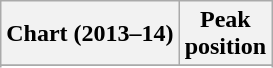<table class="wikitable plainrowheaders sortable" style="text-align:center;">
<tr>
<th>Chart (2013–14)</th>
<th>Peak<br>position</th>
</tr>
<tr>
</tr>
<tr>
</tr>
<tr>
</tr>
<tr>
</tr>
<tr>
</tr>
<tr>
</tr>
<tr>
</tr>
<tr>
</tr>
<tr>
</tr>
<tr>
</tr>
<tr>
</tr>
</table>
